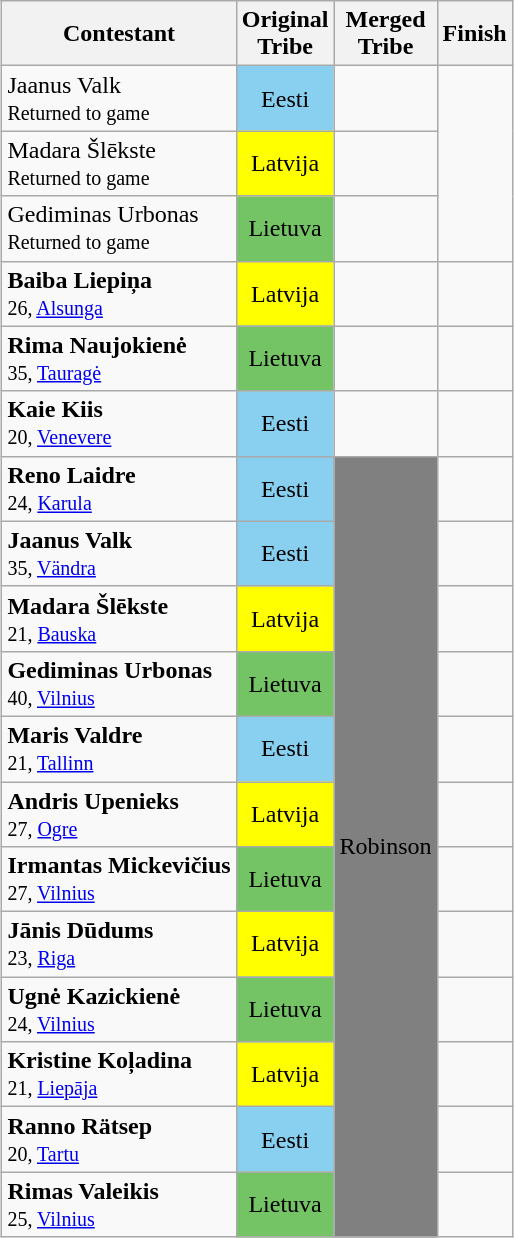<table class="wikitable" style="margin:auto; text-align:center">
<tr>
<th>Contestant</th>
<th>Original<br>Tribe</th>
<th>Merged<br>Tribe</th>
<th>Finish</th>
</tr>
<tr>
<td align="left">Jaanus Valk<br><small>Returned to game</small></td>
<td bgcolor="#89CFF0" align=center>Eesti</td>
<td></td>
<td rowspan=3></td>
</tr>
<tr>
<td align="left">Madara Šlēkste<br><small>Returned to game</small></td>
<td bgcolor="yellow" align=center>Latvija</td>
<td></td>
</tr>
<tr>
<td align="left">Gediminas Urbonas<br><small>Returned to game</small></td>
<td bgcolor="#74C365" align=center>Lietuva</td>
<td></td>
</tr>
<tr>
<td align="left"><strong>Baiba Liepiņa</strong><br><small>26, <a href='#'>Alsunga</a></small></td>
<td bgcolor="yellow" align=center>Latvija</td>
<td></td>
<td></td>
</tr>
<tr>
<td align="left"><strong>Rima Naujokienė</strong><br><small>35, <a href='#'>Tauragė</a></small></td>
<td bgcolor="#74C365" align=center>Lietuva</td>
<td></td>
<td></td>
</tr>
<tr>
<td align="left"><strong>Kaie Kiis</strong><br><small>20, <a href='#'>Venevere</a></small></td>
<td bgcolor="#89CFF0" align=center>Eesti</td>
<td></td>
<td></td>
</tr>
<tr>
<td align="left"><strong>Reno Laidre</strong><br><small>24, <a href='#'>Karula</a></small></td>
<td bgcolor="#89CFF0" align=center>Eesti</td>
<td align=center bgcolor="gray" rowspan=12>Robinson</td>
<td></td>
</tr>
<tr>
<td align="left"><strong>Jaanus Valk</strong><br><small>35, <a href='#'>Vändra</a></small></td>
<td bgcolor="#89CFF0" align=center>Eesti</td>
<td></td>
</tr>
<tr>
<td align="left"><strong>Madara Šlēkste</strong><br><small>21, <a href='#'>Bauska</a></small></td>
<td bgcolor="yellow" align=center>Latvija</td>
<td></td>
</tr>
<tr>
<td align="left"><strong>Gediminas Urbonas</strong><br><small>40, <a href='#'>Vilnius</a></small></td>
<td bgcolor="#74C365" align=center>Lietuva</td>
<td></td>
</tr>
<tr>
<td align="left"><strong>Maris Valdre</strong><br><small>21, <a href='#'>Tallinn</a></small></td>
<td bgcolor="#89CFF0" align=center>Eesti</td>
<td></td>
</tr>
<tr>
<td align="left"><strong>Andris Upenieks</strong><br><small>27, <a href='#'>Ogre</a></small></td>
<td bgcolor="yellow" align=center>Latvija</td>
<td></td>
</tr>
<tr>
<td align="left"><strong>Irmantas Mickevičius</strong><br><small>27, <a href='#'>Vilnius</a></small></td>
<td bgcolor="#74C365" align=center>Lietuva</td>
<td></td>
</tr>
<tr>
<td align="left"><strong>Jānis Dūdums</strong><br><small>23, <a href='#'>Riga</a></small></td>
<td bgcolor="yellow" align=center>Latvija</td>
<td></td>
</tr>
<tr>
<td align="left"><strong>Ugnė Kazickienė</strong><br><small>24, <a href='#'>Vilnius</a></small></td>
<td bgcolor="#74C365" align=center>Lietuva</td>
<td></td>
</tr>
<tr>
<td align="left"><strong>Kristine Koļadina</strong><br><small>21, <a href='#'>Liepāja</a></small></td>
<td bgcolor="yellow" align=center>Latvija</td>
<td></td>
</tr>
<tr>
<td align="left"><strong>Ranno Rätsep</strong><br><small>20, <a href='#'>Tartu</a></small></td>
<td bgcolor="#89CFF0" align=center>Eesti</td>
<td></td>
</tr>
<tr>
<td align="left"><strong>Rimas Valeikis</strong><br><small>25, <a href='#'>Vilnius</a></small></td>
<td bgcolor="#74C365" align=center>Lietuva</td>
<td></td>
</tr>
</table>
